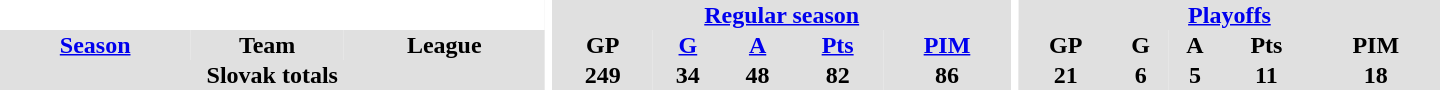<table border="0" cellpadding="1" cellspacing="0" style="text-align:center; width:60em">
<tr bgcolor="#e0e0e0">
<th colspan="3" bgcolor="#ffffff"></th>
<th rowspan="99" bgcolor="#ffffff"></th>
<th colspan="5"><a href='#'>Regular season</a></th>
<th rowspan="99" bgcolor="#ffffff"></th>
<th colspan="5"><a href='#'>Playoffs</a></th>
</tr>
<tr bgcolor="#e0e0e0">
<th><a href='#'>Season</a></th>
<th>Team</th>
<th>League</th>
<th>GP</th>
<th><a href='#'>G</a></th>
<th><a href='#'>A</a></th>
<th><a href='#'>Pts</a></th>
<th><a href='#'>PIM</a></th>
<th>GP</th>
<th>G</th>
<th>A</th>
<th>Pts</th>
<th>PIM</th>
</tr>
<tr bgcolor="#e0e0e0">
<th colspan="3">Slovak totals</th>
<th>249</th>
<th>34</th>
<th>48</th>
<th>82</th>
<th>86</th>
<th>21</th>
<th>6</th>
<th>5</th>
<th>11</th>
<th>18</th>
</tr>
</table>
